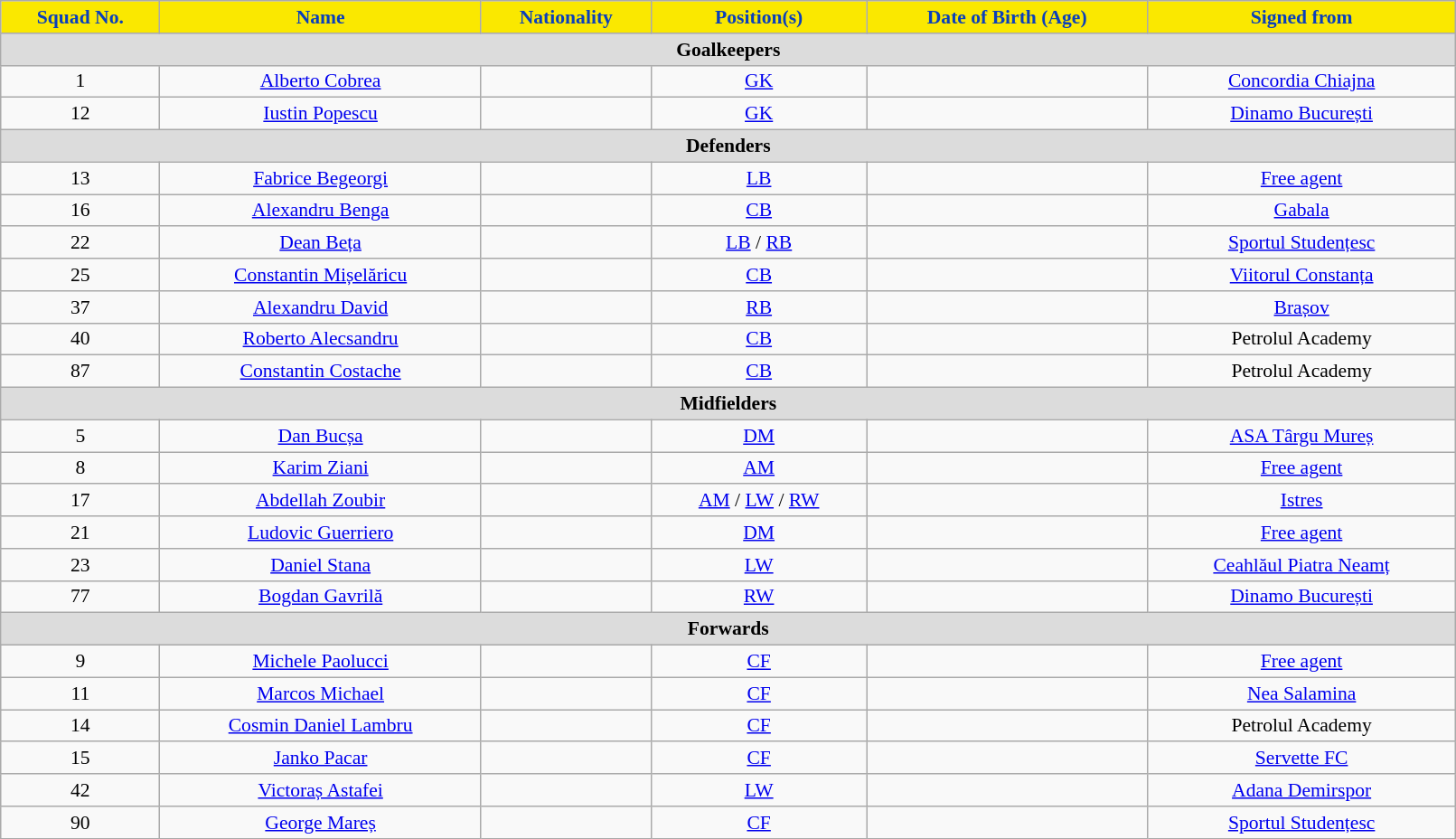<table class="wikitable" style="text-align:center; font-size:90%; width:85%;">
<tr>
<th style="background:#fae800; color:#093fbc; text-align:center;">Squad No.</th>
<th style="background:#fae800; color:#093fbc; text-align:center;">Name</th>
<th style="background:#fae800; color:#093fbc; text-align:center;">Nationality</th>
<th style="background:#fae800; color:#093fbc; text-align:center;">Position(s)</th>
<th style="background:#fae800; color:#093fbc; text-align:center;">Date of Birth (Age)</th>
<th style="background:#fae800; color:#093fbc; text-align:center;">Signed from</th>
</tr>
<tr>
<th colspan="6" style="background:#dcdcdc; text-align:center;">Goalkeepers</th>
</tr>
<tr>
<td>1</td>
<td><a href='#'>Alberto Cobrea</a></td>
<td></td>
<td><a href='#'>GK</a></td>
<td></td>
<td><a href='#'>Concordia Chiajna</a></td>
</tr>
<tr>
<td>12</td>
<td><a href='#'>Iustin Popescu</a></td>
<td></td>
<td><a href='#'>GK</a></td>
<td></td>
<td><a href='#'>Dinamo București</a></td>
</tr>
<tr>
<th colspan="7" style="background:#dcdcdc; text-align:center;">Defenders</th>
</tr>
<tr>
<td>13</td>
<td><a href='#'>Fabrice Begeorgi</a></td>
<td></td>
<td><a href='#'>LB</a></td>
<td></td>
<td><a href='#'>Free agent</a></td>
</tr>
<tr>
<td>16</td>
<td><a href='#'>Alexandru Benga</a></td>
<td></td>
<td><a href='#'>CB</a></td>
<td></td>
<td> <a href='#'>Gabala</a></td>
</tr>
<tr>
<td>22</td>
<td><a href='#'>Dean Beța</a></td>
<td></td>
<td><a href='#'>LB</a> / <a href='#'>RB</a></td>
<td></td>
<td><a href='#'>Sportul Studențesc</a></td>
</tr>
<tr>
<td>25</td>
<td><a href='#'>Constantin Mișelăricu</a></td>
<td></td>
<td><a href='#'>CB</a></td>
<td></td>
<td><a href='#'>Viitorul Constanța</a></td>
</tr>
<tr>
<td>37</td>
<td><a href='#'>Alexandru David</a></td>
<td></td>
<td><a href='#'>RB</a></td>
<td></td>
<td><a href='#'>Brașov</a></td>
</tr>
<tr>
<td>40</td>
<td><a href='#'>Roberto Alecsandru</a></td>
<td></td>
<td><a href='#'>CB</a></td>
<td></td>
<td>Petrolul Academy</td>
</tr>
<tr>
<td>87</td>
<td><a href='#'>Constantin Costache</a></td>
<td></td>
<td><a href='#'>CB</a></td>
<td></td>
<td>Petrolul Academy</td>
</tr>
<tr>
<th colspan="8" style="background:#dcdcdc; text-align:center;">Midfielders</th>
</tr>
<tr>
<td>5</td>
<td><a href='#'>Dan Bucșa</a></td>
<td></td>
<td><a href='#'>DM</a></td>
<td></td>
<td><a href='#'>ASA Târgu Mureș</a></td>
</tr>
<tr>
<td>8</td>
<td><a href='#'>Karim Ziani</a></td>
<td></td>
<td><a href='#'>AM</a></td>
<td></td>
<td><a href='#'>Free agent</a></td>
</tr>
<tr>
<td>17</td>
<td><a href='#'>Abdellah Zoubir</a></td>
<td></td>
<td><a href='#'>AM</a> / <a href='#'>LW</a> / <a href='#'>RW</a></td>
<td></td>
<td> <a href='#'>Istres</a></td>
</tr>
<tr>
<td>21</td>
<td><a href='#'>Ludovic Guerriero</a></td>
<td></td>
<td><a href='#'>DM</a></td>
<td></td>
<td><a href='#'>Free agent</a></td>
</tr>
<tr>
<td>23</td>
<td><a href='#'>Daniel Stana</a></td>
<td></td>
<td><a href='#'>LW</a></td>
<td></td>
<td><a href='#'>Ceahlăul Piatra Neamț</a></td>
</tr>
<tr>
<td>77</td>
<td><a href='#'>Bogdan Gavrilă</a></td>
<td></td>
<td><a href='#'>RW</a></td>
<td></td>
<td><a href='#'>Dinamo București</a></td>
</tr>
<tr>
<th colspan="6" style="background:#dcdcdc; text-align:center;">Forwards</th>
</tr>
<tr>
<td>9</td>
<td><a href='#'>Michele Paolucci</a></td>
<td></td>
<td><a href='#'>CF</a></td>
<td></td>
<td><a href='#'>Free agent</a></td>
</tr>
<tr>
<td>11</td>
<td><a href='#'>Marcos Michael</a></td>
<td></td>
<td><a href='#'>CF</a></td>
<td></td>
<td> <a href='#'>Nea Salamina</a></td>
</tr>
<tr>
<td>14</td>
<td><a href='#'>Cosmin Daniel Lambru</a></td>
<td></td>
<td><a href='#'>CF</a></td>
<td></td>
<td>Petrolul Academy</td>
</tr>
<tr>
<td>15</td>
<td><a href='#'>Janko Pacar</a></td>
<td></td>
<td><a href='#'>CF</a></td>
<td></td>
<td> <a href='#'>Servette FC</a></td>
</tr>
<tr>
<td>42</td>
<td><a href='#'>Victoraș Astafei</a></td>
<td></td>
<td><a href='#'>LW</a></td>
<td></td>
<td> <a href='#'>Adana Demirspor</a></td>
</tr>
<tr>
<td>90</td>
<td><a href='#'>George Mareș</a></td>
<td></td>
<td><a href='#'>CF</a></td>
<td></td>
<td><a href='#'>Sportul Studențesc</a></td>
</tr>
</table>
